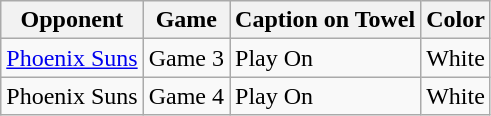<table class="wikitable">
<tr>
<th>Opponent</th>
<th>Game</th>
<th>Caption on Towel</th>
<th>Color</th>
</tr>
<tr>
<td><a href='#'>Phoenix Suns</a></td>
<td>Game 3</td>
<td>Play On</td>
<td>White</td>
</tr>
<tr>
<td>Phoenix Suns</td>
<td>Game 4</td>
<td>Play On</td>
<td>White</td>
</tr>
</table>
